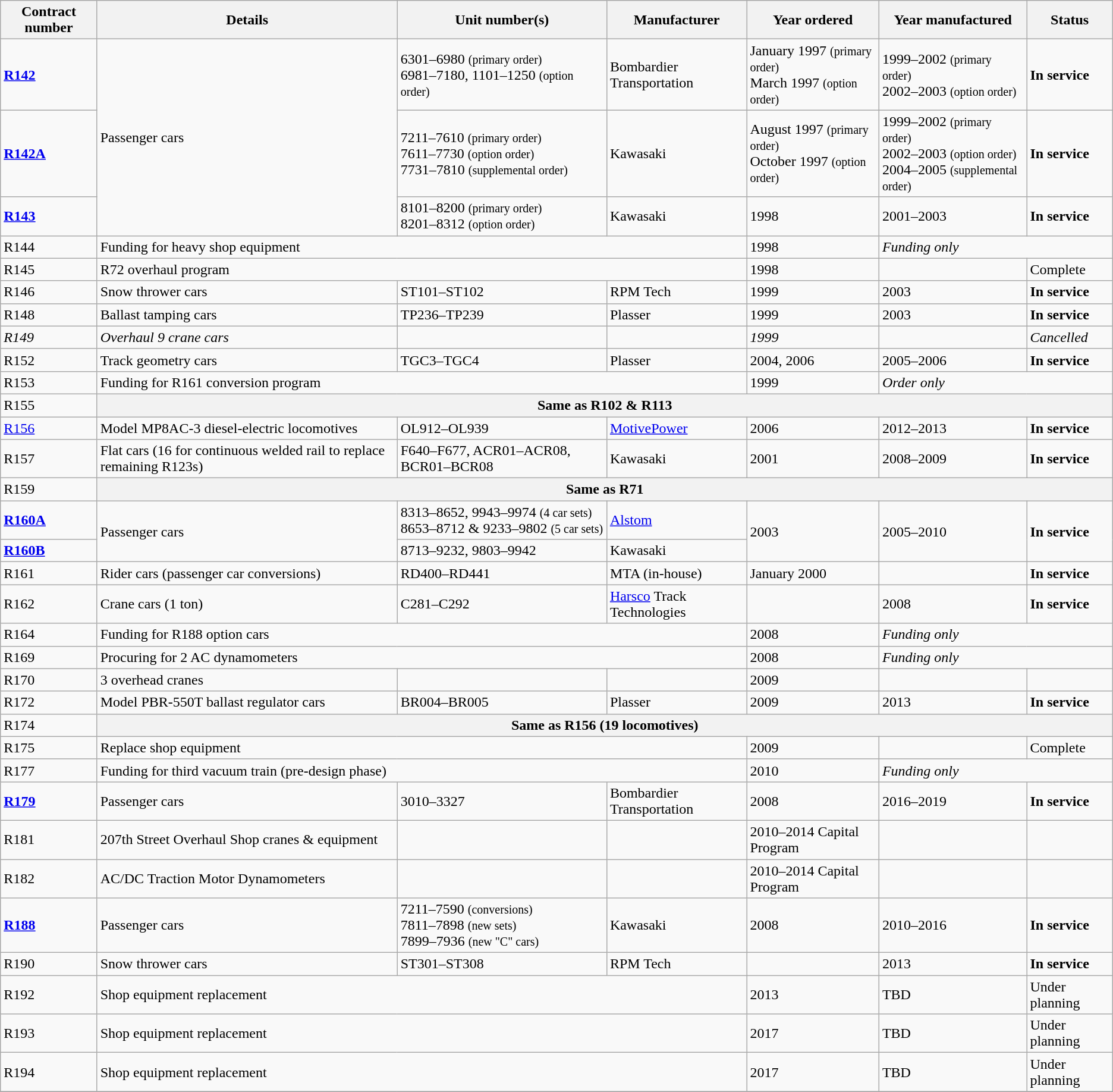<table class="wikitable sortable">
<tr>
<th>Contract number</th>
<th>Details</th>
<th>Unit number(s)</th>
<th>Manufacturer</th>
<th>Year ordered</th>
<th>Year manufactured</th>
<th>Status</th>
</tr>
<tr>
<td><strong><a href='#'>R142</a></strong></td>
<td rowspan=3>Passenger cars</td>
<td>6301–6980 <small>(primary order)</small><br>6981–7180, 1101–1250 <small>(option order)</small></td>
<td>Bombardier Transportation</td>
<td>January 1997 <small>(primary order)</small><br>March 1997 <small>(option order)</small></td>
<td>1999–2002 <small>(primary order)</small><br>2002–2003 <small>(option order)</small></td>
<td><strong>In service</strong></td>
</tr>
<tr>
<td><strong><a href='#'>R142A</a></strong></td>
<td>7211–7610 <small>(primary order)</small><br>7611–7730 <small>(option order)</small><br>7731–7810 <small>(supplemental order)</small></td>
<td>Kawasaki</td>
<td>August 1997 <small>(primary order)</small><br>October 1997 <small>(option order)</small></td>
<td>1999–2002 <small>(primary order)</small><br>2002–2003 <small>(option order)</small><br>2004–2005 <small>(supplemental order)</small></td>
<td><strong>In service</strong></td>
</tr>
<tr>
<td><strong><a href='#'>R143</a></strong></td>
<td>8101–8200 <small>(primary order)</small><br>8201–8312 <small>(option order)</small></td>
<td>Kawasaki</td>
<td>1998</td>
<td>2001–2003</td>
<td><strong>In service</strong></td>
</tr>
<tr>
<td>R144</td>
<td colspan=3>Funding for heavy shop equipment</td>
<td>1998</td>
<td colspan=2><em>Funding only</em></td>
</tr>
<tr>
<td>R145</td>
<td colspan=3>R72 overhaul program</td>
<td>1998</td>
<td></td>
<td>Complete</td>
</tr>
<tr>
<td>R146</td>
<td>Snow thrower cars</td>
<td>ST101–ST102</td>
<td>RPM Tech</td>
<td>1999</td>
<td>2003</td>
<td><strong>In service</strong></td>
</tr>
<tr>
<td>R148</td>
<td>Ballast tamping cars</td>
<td>TP236–TP239</td>
<td>Plasser</td>
<td>1999</td>
<td>2003</td>
<td><strong>In service</strong></td>
</tr>
<tr>
<td><em>R149</em></td>
<td><em>Overhaul 9 crane cars</em></td>
<td></td>
<td></td>
<td><em>1999</em></td>
<td></td>
<td><em>Cancelled</em></td>
</tr>
<tr>
<td>R152</td>
<td>Track geometry cars</td>
<td>TGC3–TGC4</td>
<td>Plasser</td>
<td>2004, 2006</td>
<td>2005–2006</td>
<td><strong>In service</strong></td>
</tr>
<tr>
<td>R153</td>
<td colspan=3>Funding for R161 conversion program</td>
<td>1999</td>
<td colspan=2><em>Order only</em></td>
</tr>
<tr>
<td>R155</td>
<th colspan=6>Same as R102 & R113</th>
</tr>
<tr>
<td><a href='#'>R156</a></td>
<td>Model MP8AC-3 diesel-electric locomotives</td>
<td>OL912–OL939</td>
<td><a href='#'>MotivePower</a></td>
<td>2006</td>
<td>2012–2013</td>
<td><strong>In service</strong></td>
</tr>
<tr>
<td>R157</td>
<td>Flat cars (16 for continuous welded rail to replace remaining R123s)</td>
<td>F640–F677, ACR01–ACR08, BCR01–BCR08</td>
<td>Kawasaki</td>
<td>2001</td>
<td>2008–2009</td>
<td><strong>In service</strong></td>
</tr>
<tr>
<td>R159</td>
<th colspan=6>Same as R71</th>
</tr>
<tr>
<td><strong><a href='#'>R160A</a></strong></td>
<td rowspan=2>Passenger cars</td>
<td>8313–8652, 9943–9974 <small>(4 car sets)</small><br>8653–8712 & 9233–9802 <small>(5 car sets)</small></td>
<td><a href='#'>Alstom</a></td>
<td rowspan=2>2003</td>
<td rowspan=2>2005–2010</td>
<td rowspan=2><strong>In service</strong></td>
</tr>
<tr>
<td><strong><a href='#'>R160B</a></strong></td>
<td>8713–9232, 9803–9942</td>
<td>Kawasaki</td>
</tr>
<tr>
<td>R161</td>
<td>Rider cars (passenger car conversions)</td>
<td>RD400–RD441</td>
<td>MTA (in-house)</td>
<td>January 2000</td>
<td></td>
<td><strong>In service</strong></td>
</tr>
<tr>
<td>R162</td>
<td>Crane cars (1 ton)</td>
<td>C281–C292</td>
<td><a href='#'>Harsco</a> Track Technologies</td>
<td></td>
<td>2008</td>
<td><strong>In service</strong></td>
</tr>
<tr>
<td>R164</td>
<td colspan=3>Funding for R188 option cars</td>
<td>2008</td>
<td colspan=2><em>Funding only</em></td>
</tr>
<tr>
<td>R169</td>
<td colspan=3>Procuring for 2 AC dynamometers</td>
<td>2008</td>
<td colspan=2><em>Funding only</em></td>
</tr>
<tr>
<td>R170</td>
<td>3 overhead cranes</td>
<td></td>
<td></td>
<td>2009</td>
<td></td>
<td></td>
</tr>
<tr>
<td>R172</td>
<td>Model PBR-550T ballast regulator cars</td>
<td>BR004–BR005</td>
<td>Plasser</td>
<td>2009</td>
<td>2013</td>
<td><strong>In service</strong></td>
</tr>
<tr>
<td>R174</td>
<th colspan=6>Same as R156 (19 locomotives)</th>
</tr>
<tr>
<td>R175</td>
<td colspan=3>Replace shop equipment</td>
<td>2009</td>
<td></td>
<td>Complete</td>
</tr>
<tr>
<td>R177</td>
<td colspan=3>Funding for third vacuum train (pre-design phase)</td>
<td>2010</td>
<td colspan=2><em>Funding only</em></td>
</tr>
<tr>
<td><strong><a href='#'>R179</a></strong></td>
<td>Passenger cars</td>
<td>3010–3327</td>
<td>Bombardier Transportation</td>
<td>2008</td>
<td>2016–2019</td>
<td><strong>In service</strong></td>
</tr>
<tr>
<td>R181</td>
<td>207th Street Overhaul Shop cranes & equipment</td>
<td></td>
<td></td>
<td>2010–2014 Capital Program</td>
<td></td>
<td></td>
</tr>
<tr>
<td>R182</td>
<td>AC/DC Traction Motor Dynamometers</td>
<td></td>
<td></td>
<td>2010–2014 Capital Program</td>
<td></td>
<td></td>
</tr>
<tr>
<td><strong><a href='#'>R188</a></strong></td>
<td>Passenger cars</td>
<td>7211–7590 <small>(conversions)</small><br>7811–7898 <small>(new sets)</small><br>7899–7936 <small>(new "C" cars)</small></td>
<td>Kawasaki</td>
<td>2008</td>
<td>2010–2016</td>
<td><strong>In service</strong></td>
</tr>
<tr>
<td>R190</td>
<td>Snow thrower cars</td>
<td>ST301–ST308</td>
<td>RPM Tech</td>
<td></td>
<td>2013</td>
<td><strong>In service</strong></td>
</tr>
<tr>
<td>R192</td>
<td colspan=3>Shop equipment replacement</td>
<td>2013</td>
<td>TBD</td>
<td>Under planning</td>
</tr>
<tr>
<td>R193</td>
<td colspan=3>Shop equipment replacement</td>
<td>2017</td>
<td>TBD</td>
<td>Under planning</td>
</tr>
<tr>
<td>R194</td>
<td colspan=3>Shop equipment replacement</td>
<td>2017</td>
<td>TBD</td>
<td>Under planning</td>
</tr>
<tr>
</tr>
</table>
